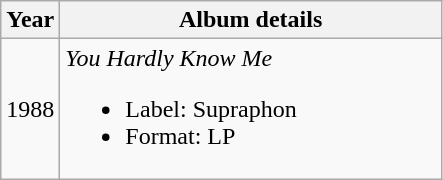<table class="wikitable" style="text-align:center;">
<tr>
<th width="5">Year</th>
<th width="247">Album details</th>
</tr>
<tr>
<td>1988</td>
<td align="left"><em>You Hardly Know Me</em><br><ul><li>Label: Supraphon</li><li>Format: LP</li></ul></td>
</tr>
</table>
